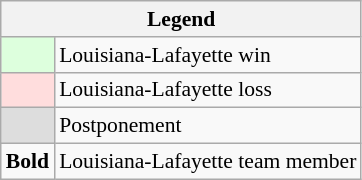<table class="wikitable" style="font-size:90%">
<tr>
<th colspan="2">Legend</th>
</tr>
<tr>
<td style="background:#dfd;"> </td>
<td>Louisiana-Lafayette win</td>
</tr>
<tr>
<td style="background:#fdd;"> </td>
<td>Louisiana-Lafayette loss</td>
</tr>
<tr>
<td style="background:#ddd;"> </td>
<td>Postponement</td>
</tr>
<tr>
<td><strong>Bold</strong></td>
<td>Louisiana-Lafayette team member</td>
</tr>
</table>
